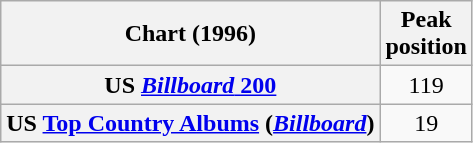<table class="wikitable sortable plainrowheaders">
<tr>
<th scope="col">Chart (1996)</th>
<th scope="col">Peak<br>position</th>
</tr>
<tr>
<th scope="row">US <a href='#'><em>Billboard</em> 200</a></th>
<td align="center">119</td>
</tr>
<tr>
<th scope="row">US <a href='#'>Top Country Albums</a> (<em><a href='#'>Billboard</a></em>)</th>
<td align="center">19</td>
</tr>
</table>
